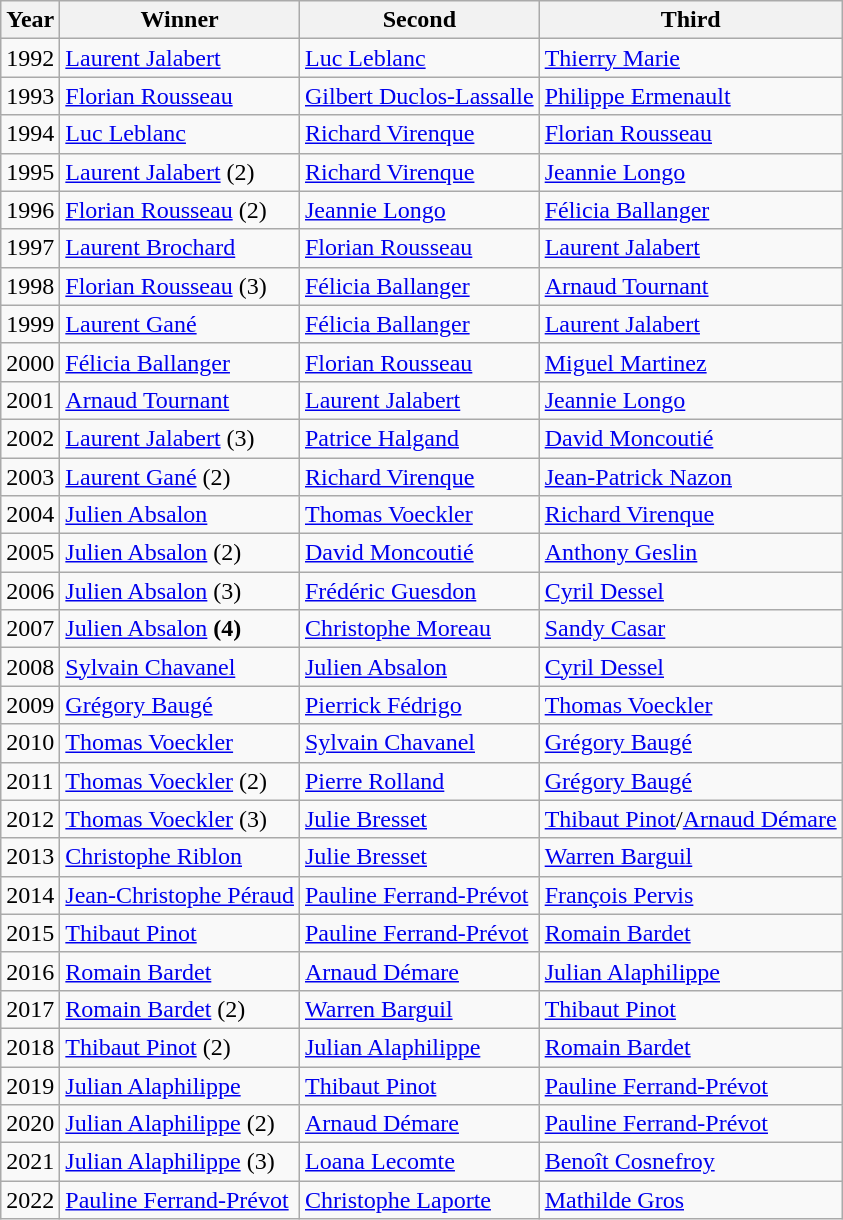<table class="wikitable sortable">
<tr>
<th>Year</th>
<th>Winner</th>
<th>Second</th>
<th>Third</th>
</tr>
<tr>
<td>1992</td>
<td><a href='#'>Laurent Jalabert</a></td>
<td><a href='#'>Luc Leblanc</a></td>
<td><a href='#'>Thierry Marie</a></td>
</tr>
<tr>
<td>1993</td>
<td><a href='#'>Florian Rousseau</a></td>
<td><a href='#'>Gilbert Duclos-Lassalle</a></td>
<td><a href='#'>Philippe Ermenault</a></td>
</tr>
<tr>
<td>1994</td>
<td><a href='#'>Luc Leblanc</a></td>
<td><a href='#'>Richard Virenque</a></td>
<td><a href='#'>Florian Rousseau</a></td>
</tr>
<tr>
<td>1995</td>
<td><a href='#'>Laurent Jalabert</a> (2)</td>
<td><a href='#'>Richard Virenque</a></td>
<td><a href='#'>Jeannie Longo</a></td>
</tr>
<tr>
<td>1996</td>
<td><a href='#'>Florian Rousseau</a> (2)</td>
<td><a href='#'>Jeannie Longo</a></td>
<td><a href='#'>Félicia Ballanger</a></td>
</tr>
<tr>
<td>1997</td>
<td><a href='#'>Laurent Brochard</a></td>
<td><a href='#'>Florian Rousseau</a></td>
<td><a href='#'>Laurent Jalabert</a></td>
</tr>
<tr>
<td>1998</td>
<td><a href='#'>Florian Rousseau</a> (3)</td>
<td><a href='#'>Félicia Ballanger</a></td>
<td><a href='#'>Arnaud Tournant</a></td>
</tr>
<tr>
<td>1999</td>
<td><a href='#'>Laurent Gané</a></td>
<td><a href='#'>Félicia Ballanger</a></td>
<td><a href='#'>Laurent Jalabert</a></td>
</tr>
<tr>
<td>2000</td>
<td><a href='#'>Félicia Ballanger</a></td>
<td><a href='#'>Florian Rousseau</a></td>
<td><a href='#'>Miguel Martinez</a></td>
</tr>
<tr>
<td>2001</td>
<td><a href='#'>Arnaud Tournant</a></td>
<td><a href='#'>Laurent Jalabert</a></td>
<td><a href='#'>Jeannie Longo</a></td>
</tr>
<tr>
<td>2002</td>
<td><a href='#'>Laurent Jalabert</a> (3)</td>
<td><a href='#'>Patrice Halgand</a></td>
<td><a href='#'>David Moncoutié</a></td>
</tr>
<tr>
<td>2003</td>
<td><a href='#'>Laurent Gané</a> (2)</td>
<td><a href='#'>Richard Virenque</a></td>
<td><a href='#'>Jean-Patrick Nazon</a></td>
</tr>
<tr>
<td>2004</td>
<td><a href='#'>Julien Absalon</a></td>
<td><a href='#'>Thomas Voeckler</a></td>
<td><a href='#'>Richard Virenque</a></td>
</tr>
<tr>
<td>2005</td>
<td><a href='#'>Julien Absalon</a> (2)</td>
<td><a href='#'>David Moncoutié</a></td>
<td><a href='#'>Anthony Geslin</a></td>
</tr>
<tr>
<td>2006</td>
<td><a href='#'>Julien Absalon</a> (3)</td>
<td><a href='#'>Frédéric Guesdon</a></td>
<td><a href='#'>Cyril Dessel</a></td>
</tr>
<tr>
<td>2007</td>
<td><a href='#'>Julien Absalon</a> <strong>(4)</strong></td>
<td><a href='#'>Christophe Moreau</a></td>
<td><a href='#'>Sandy Casar</a></td>
</tr>
<tr>
<td>2008</td>
<td><a href='#'>Sylvain Chavanel</a></td>
<td><a href='#'>Julien Absalon</a></td>
<td><a href='#'>Cyril Dessel</a></td>
</tr>
<tr>
<td>2009</td>
<td><a href='#'>Grégory Baugé</a></td>
<td><a href='#'>Pierrick Fédrigo</a></td>
<td><a href='#'>Thomas Voeckler</a></td>
</tr>
<tr>
<td>2010</td>
<td><a href='#'>Thomas Voeckler</a></td>
<td><a href='#'>Sylvain Chavanel</a></td>
<td><a href='#'>Grégory Baugé</a></td>
</tr>
<tr>
<td>2011</td>
<td><a href='#'>Thomas Voeckler</a> (2)</td>
<td><a href='#'>Pierre Rolland</a></td>
<td><a href='#'>Grégory Baugé</a></td>
</tr>
<tr>
<td>2012</td>
<td><a href='#'>Thomas Voeckler</a> (3)</td>
<td><a href='#'>Julie Bresset</a></td>
<td><a href='#'>Thibaut Pinot</a>/<a href='#'>Arnaud Démare</a></td>
</tr>
<tr>
<td>2013</td>
<td><a href='#'>Christophe Riblon</a></td>
<td><a href='#'>Julie Bresset</a></td>
<td><a href='#'>Warren Barguil</a></td>
</tr>
<tr>
<td>2014</td>
<td><a href='#'>Jean-Christophe Péraud</a></td>
<td><a href='#'>Pauline Ferrand-Prévot</a></td>
<td><a href='#'>François Pervis</a></td>
</tr>
<tr>
<td>2015</td>
<td><a href='#'>Thibaut Pinot</a></td>
<td><a href='#'>Pauline Ferrand-Prévot</a></td>
<td><a href='#'>Romain Bardet</a></td>
</tr>
<tr>
<td>2016</td>
<td><a href='#'>Romain Bardet</a></td>
<td><a href='#'>Arnaud Démare</a></td>
<td><a href='#'>Julian Alaphilippe</a></td>
</tr>
<tr>
<td>2017</td>
<td><a href='#'>Romain Bardet</a> (2)</td>
<td><a href='#'>Warren Barguil</a></td>
<td><a href='#'>Thibaut Pinot</a></td>
</tr>
<tr>
<td>2018</td>
<td><a href='#'>Thibaut Pinot</a> (2)</td>
<td><a href='#'>Julian Alaphilippe</a></td>
<td><a href='#'>Romain Bardet</a></td>
</tr>
<tr>
<td>2019</td>
<td><a href='#'>Julian Alaphilippe</a></td>
<td><a href='#'>Thibaut Pinot</a></td>
<td><a href='#'>Pauline Ferrand-Prévot</a></td>
</tr>
<tr>
<td>2020</td>
<td><a href='#'>Julian Alaphilippe</a> (2)</td>
<td><a href='#'>Arnaud Démare</a></td>
<td><a href='#'>Pauline Ferrand-Prévot</a></td>
</tr>
<tr>
<td>2021</td>
<td><a href='#'>Julian Alaphilippe</a> (3)</td>
<td><a href='#'>Loana Lecomte</a></td>
<td><a href='#'>Benoît Cosnefroy</a></td>
</tr>
<tr>
<td>2022</td>
<td><a href='#'>Pauline Ferrand-Prévot</a></td>
<td><a href='#'>Christophe Laporte</a></td>
<td><a href='#'>Mathilde Gros</a></td>
</tr>
</table>
